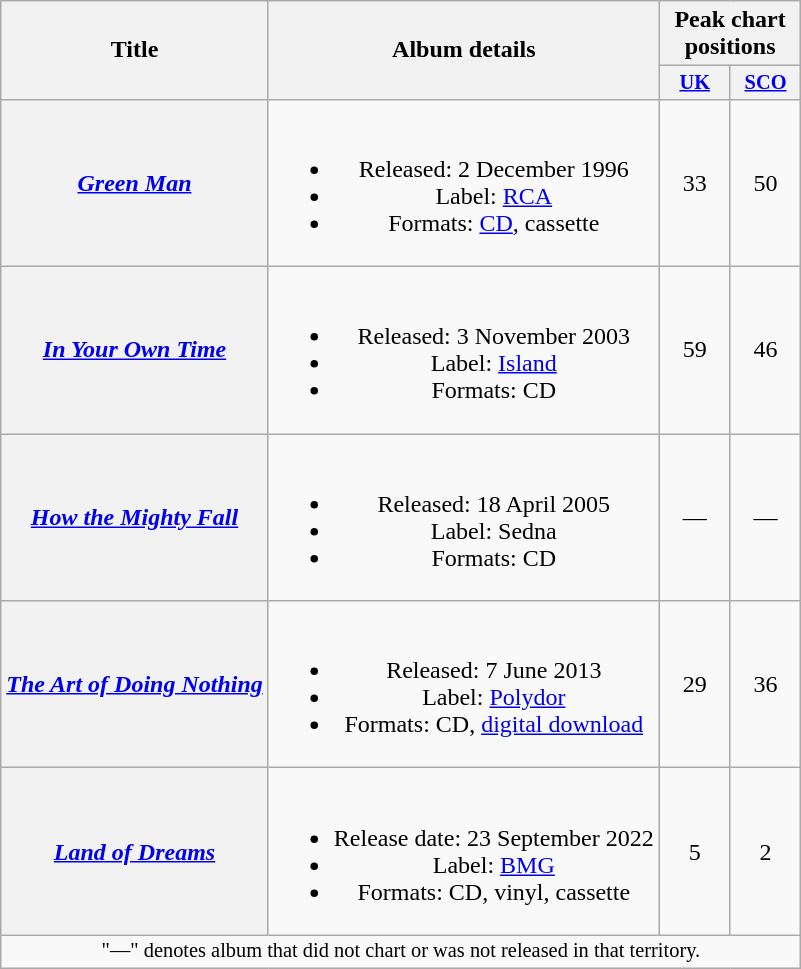<table class="wikitable plainrowheaders" style="text-align:center;">
<tr>
<th scope="col" rowspan="2">Title</th>
<th scope="col" rowspan="2">Album details</th>
<th scope="col" colspan="2">Peak chart positions</th>
</tr>
<tr>
<th scope="col" style="width:3em;font-size:85%;"><a href='#'>UK</a><br></th>
<th scope="col" style="width:3em;font-size:85%;"><a href='#'>SCO</a><br></th>
</tr>
<tr>
<th scope="row"><em><a href='#'>Green Man</a></em></th>
<td><br><ul><li>Released: 2 December 1996</li><li>Label: <a href='#'>RCA</a></li><li>Formats: <a href='#'>CD</a>, cassette</li></ul></td>
<td>33</td>
<td>50</td>
</tr>
<tr>
<th scope="row"><em><a href='#'>In Your Own Time</a></em></th>
<td><br><ul><li>Released: 3 November 2003</li><li>Label: <a href='#'>Island</a></li><li>Formats: CD</li></ul></td>
<td>59</td>
<td>46</td>
</tr>
<tr>
<th scope="row"><em><a href='#'>How the Mighty Fall</a></em></th>
<td><br><ul><li>Released: 18 April 2005</li><li>Label: Sedna</li><li>Formats: CD</li></ul></td>
<td>—</td>
<td>—</td>
</tr>
<tr>
<th scope="row"><em><a href='#'>The Art of Doing Nothing</a></em></th>
<td><br><ul><li>Released: 7 June 2013</li><li>Label: <a href='#'>Polydor</a></li><li>Formats: CD, <a href='#'>digital download</a></li></ul></td>
<td>29</td>
<td>36</td>
</tr>
<tr>
<th scope="row"><em><a href='#'>Land of Dreams</a></em></th>
<td><br><ul><li>Release date: 23 September 2022</li><li>Label: <a href='#'>BMG</a></li><li>Formats: CD, vinyl, cassette</li></ul></td>
<td>5</td>
<td>2</td>
</tr>
<tr>
<td colspan="7" style="font-size:85%">"—" denotes album that did not chart or was not released in that territory.</td>
</tr>
</table>
